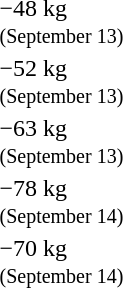<table>
<tr>
<td>−48 kg <br> <small>(September 13)</small></td>
<td></td>
<td></td>
<td><br></td>
</tr>
<tr>
<td>−52 kg <br> <small>(September 13)</small></td>
<td></td>
<td></td>
<td><br></td>
</tr>
<tr>
<td>−63 kg <br> <small>(September 13)</small></td>
<td></td>
<td></td>
<td><br></td>
</tr>
<tr>
<td>−78 kg <br> <small>(September 14)</small></td>
<td></td>
<td></td>
<td><br></td>
</tr>
<tr>
<td>−70 kg <br> <small>(September 14)</small></td>
<td></td>
<td></td>
<td><br></td>
</tr>
</table>
